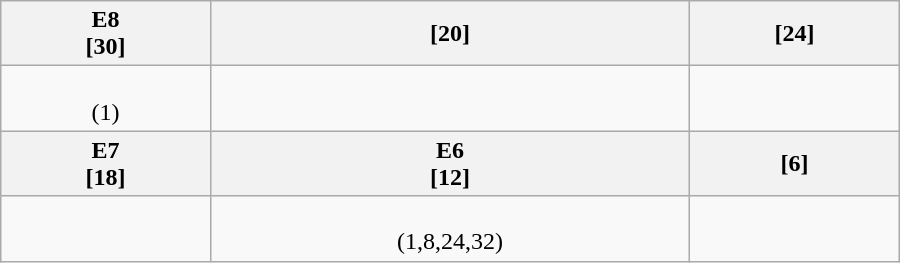<table class=wikitable width=600>
<tr>
<th>E8<br>[30]</th>
<th>[20]</th>
<th>[24]</th>
</tr>
<tr align=center>
<td><br>(1)</td>
<td></td>
<td></td>
</tr>
<tr align=center>
<th>E7<br>[18]</th>
<th>E6<br>[12]</th>
<th>[6]</th>
</tr>
<tr align=center>
<td></td>
<td><br>(1,8,24,32)</td>
<td></td>
</tr>
</table>
